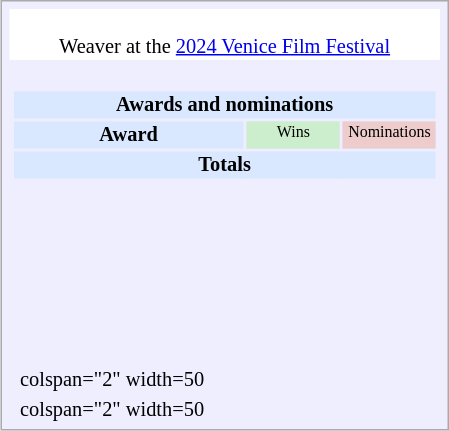<table class="infobox" style="width:22em; text-align:left; font-size:85%; vertical-align:middle; background:#eef;">
<tr style="background:white;">
<td colspan="3" style="text-align:center;"><br>Weaver at the <a href='#'>2024 Venice Film Festival</a></td>
</tr>
<tr>
<td colspan="3"><br><table class="collapsible collapsed" style="width:100%;">
<tr>
<th colspan="3" style="background:#d9e8ff; text-align:center;">Awards and nominations</th>
</tr>
<tr style="background:#d9e8ff; text-align:center;">
<th style="vertical-align: middle;">Award</th>
<td style="background:#cec; font-size:8pt; width:60px;">Wins</td>
<td style="background:#ecc; font-size:8pt; width:60px;">Nominations</td>
</tr>
<tr style="background:#d9e8ff;">
<td colspan="3" style="text-align:center;"><strong>Totals</strong></td>
</tr>
<tr bgcolor="#eeeeff">
<td align="center"><br></td>
<td></td>
<td></td>
</tr>
<tr bgcolor="#eeeeff">
<td align="center"><br></td>
<td></td>
<td></td>
</tr>
<tr bgcolor="#eeeeff">
<td align="center"><br></td>
<td></td>
<td></td>
</tr>
<tr bgcolor="#eeeeff">
<td align="center"><br></td>
<td></td>
<td></td>
</tr>
<tr bgcolor="#eeeeff">
<td align="center"><br></td>
<td></td>
<td></td>
</tr>
<tr bgcolor="#eeeeff">
<td align="center"><br></td>
<td></td>
<td></td>
</tr>
</table>
</td>
</tr>
<tr>
<td></td>
<td>colspan="2" width=50 </td>
</tr>
<tr>
<td></td>
<td>colspan="2" width=50 </td>
</tr>
</table>
